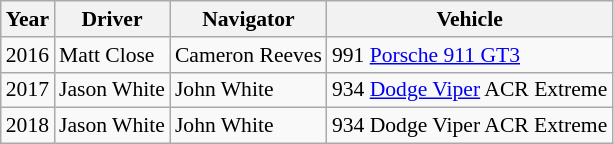<table class="wikitable sortable" style="font-size: 90%;">
<tr>
<th scope="col">Year</th>
<th scope="col">Driver</th>
<th scope="col">Navigator</th>
<th scope="col">Vehicle</th>
</tr>
<tr>
<td>2016</td>
<td>Matt Close</td>
<td>Cameron Reeves</td>
<td>991 <a href='#'>Porsche 911 GT3</a></td>
</tr>
<tr>
<td>2017</td>
<td>Jason White</td>
<td>John White</td>
<td>934 <a href='#'>Dodge Viper</a> ACR Extreme</td>
</tr>
<tr>
<td>2018</td>
<td>Jason White</td>
<td>John White</td>
<td>934 Dodge Viper ACR Extreme</td>
</tr>
</table>
